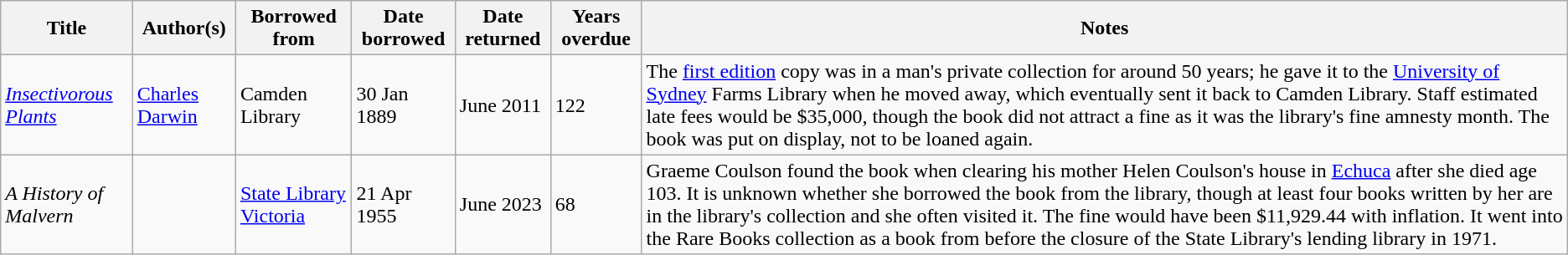<table class="wikitable sortable">
<tr>
<th>Title</th>
<th>Author(s)</th>
<th>Borrowed from</th>
<th>Date borrowed</th>
<th>Date returned</th>
<th>Years overdue</th>
<th>Notes</th>
</tr>
<tr>
<td><em><a href='#'>Insectivorous Plants</a></em></td>
<td><a href='#'>Charles Darwin</a></td>
<td>Camden Library</td>
<td>30 Jan 1889</td>
<td>June 2011</td>
<td>122</td>
<td>The <a href='#'>first edition</a> copy was in a man's private collection for around 50 years; he gave it to the <a href='#'>University of Sydney</a> Farms Library when he moved away, which eventually sent it back to Camden Library. Staff estimated late fees would be $35,000, though the book did not attract a fine as it was the library's fine amnesty month. The book was put on display, not to be loaned again.</td>
</tr>
<tr>
<td><em>A History of Malvern</em></td>
<td></td>
<td><a href='#'>State Library Victoria</a></td>
<td>21 Apr 1955</td>
<td>June 2023</td>
<td>68</td>
<td>Graeme Coulson found the book when clearing his mother Helen Coulson's house in <a href='#'>Echuca</a> after she died age 103. It is unknown whether she borrowed the book from the library, though at least four books written by her are in the library's collection and she often visited it. The fine would have been $11,929.44 with inflation. It went into the Rare Books collection as a book from before the closure of the State Library's lending library in 1971.</td>
</tr>
</table>
